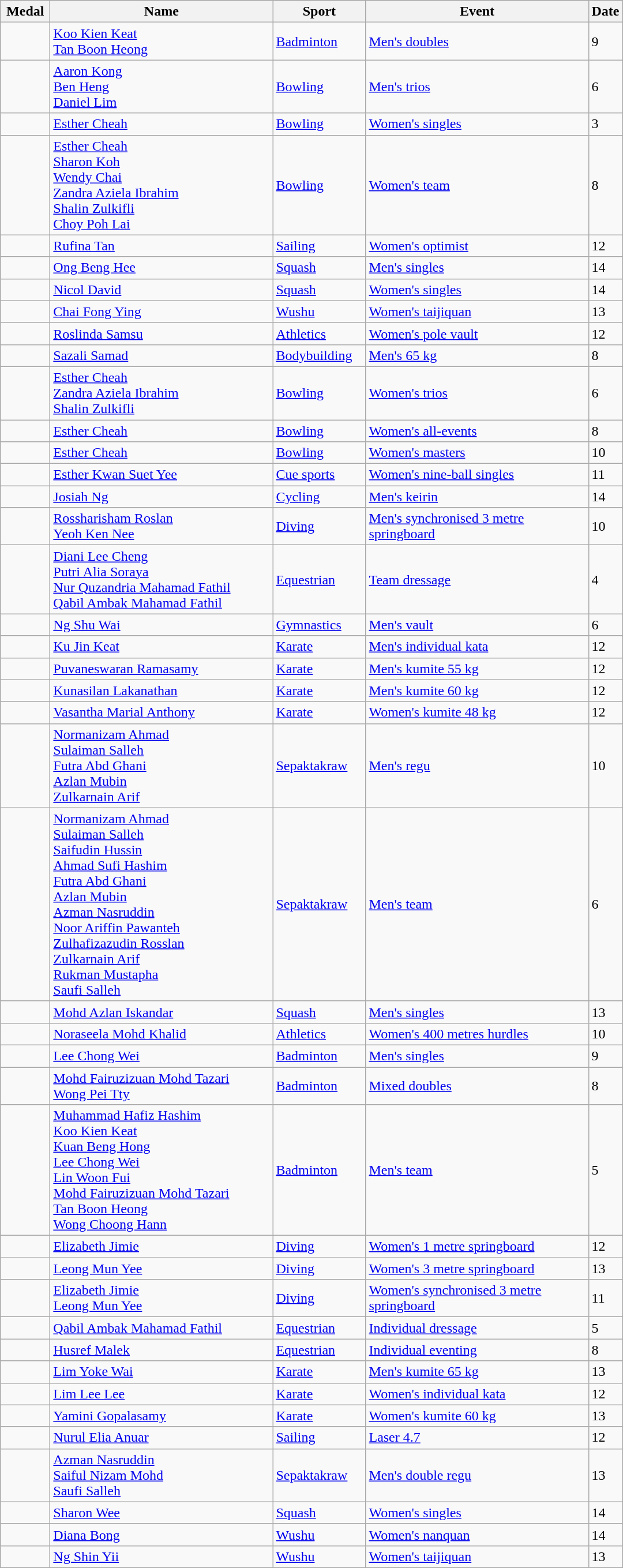<table class="wikitable sortable" style="font-size:100%">
<tr>
<th width="50">Medal</th>
<th width="250">Name</th>
<th width="100">Sport</th>
<th width="250">Event</th>
<th>Date</th>
</tr>
<tr>
<td></td>
<td><a href='#'>Koo Kien Keat</a><br><a href='#'>Tan Boon Heong</a></td>
<td><a href='#'>Badminton</a></td>
<td><a href='#'>Men's doubles</a></td>
<td>9</td>
</tr>
<tr>
<td></td>
<td><a href='#'>Aaron Kong</a><br><a href='#'>Ben Heng</a><br><a href='#'>Daniel Lim</a></td>
<td><a href='#'>Bowling</a></td>
<td><a href='#'>Men's trios</a></td>
<td>6</td>
</tr>
<tr>
<td></td>
<td><a href='#'>Esther Cheah</a></td>
<td><a href='#'>Bowling</a></td>
<td><a href='#'>Women's singles</a></td>
<td>3</td>
</tr>
<tr>
<td></td>
<td><a href='#'>Esther Cheah</a><br><a href='#'>Sharon Koh</a><br><a href='#'>Wendy Chai</a><br><a href='#'>Zandra Aziela Ibrahim</a><br><a href='#'>Shalin Zulkifli</a><br><a href='#'>Choy Poh Lai</a></td>
<td><a href='#'>Bowling</a></td>
<td><a href='#'>Women's team</a></td>
<td>8</td>
</tr>
<tr>
<td></td>
<td><a href='#'>Rufina Tan</a></td>
<td><a href='#'>Sailing</a></td>
<td><a href='#'>Women's optimist</a></td>
<td>12</td>
</tr>
<tr>
<td></td>
<td><a href='#'>Ong Beng Hee</a></td>
<td><a href='#'>Squash</a></td>
<td><a href='#'>Men's singles</a></td>
<td>14</td>
</tr>
<tr>
<td></td>
<td><a href='#'>Nicol David</a></td>
<td><a href='#'>Squash</a></td>
<td><a href='#'>Women's singles</a></td>
<td>14</td>
</tr>
<tr>
<td></td>
<td><a href='#'>Chai Fong Ying</a></td>
<td><a href='#'>Wushu</a></td>
<td><a href='#'>Women's taijiquan</a></td>
<td>13</td>
</tr>
<tr>
<td></td>
<td><a href='#'>Roslinda Samsu</a></td>
<td><a href='#'>Athletics</a></td>
<td><a href='#'>Women's pole vault</a></td>
<td>12</td>
</tr>
<tr>
<td></td>
<td><a href='#'>Sazali Samad</a></td>
<td><a href='#'>Bodybuilding</a></td>
<td><a href='#'>Men's 65 kg</a></td>
<td>8</td>
</tr>
<tr>
<td></td>
<td><a href='#'>Esther Cheah</a><br><a href='#'>Zandra Aziela Ibrahim</a><br><a href='#'>Shalin Zulkifli</a></td>
<td><a href='#'>Bowling</a></td>
<td><a href='#'>Women's trios</a></td>
<td>6</td>
</tr>
<tr>
<td></td>
<td><a href='#'>Esther Cheah</a></td>
<td><a href='#'>Bowling</a></td>
<td><a href='#'>Women's all-events</a></td>
<td>8</td>
</tr>
<tr>
<td></td>
<td><a href='#'>Esther Cheah</a></td>
<td><a href='#'>Bowling</a></td>
<td><a href='#'>Women's masters</a></td>
<td>10</td>
</tr>
<tr>
<td></td>
<td><a href='#'>Esther Kwan Suet Yee</a></td>
<td><a href='#'>Cue sports</a></td>
<td><a href='#'>Women's nine-ball singles</a></td>
<td>11</td>
</tr>
<tr>
<td></td>
<td><a href='#'>Josiah Ng</a></td>
<td><a href='#'>Cycling</a></td>
<td><a href='#'>Men's keirin</a></td>
<td>14</td>
</tr>
<tr>
<td></td>
<td><a href='#'>Rossharisham Roslan</a><br><a href='#'>Yeoh Ken Nee</a></td>
<td><a href='#'>Diving</a></td>
<td><a href='#'>Men's synchronised 3 metre springboard</a></td>
<td>10</td>
</tr>
<tr>
<td></td>
<td><a href='#'>Diani Lee Cheng</a><br><a href='#'>Putri Alia Soraya</a><br><a href='#'>Nur Quzandria Mahamad Fathil</a><br><a href='#'>Qabil Ambak Mahamad Fathil</a></td>
<td><a href='#'>Equestrian</a></td>
<td><a href='#'>Team dressage</a></td>
<td>4</td>
</tr>
<tr>
<td></td>
<td><a href='#'>Ng Shu Wai</a></td>
<td><a href='#'>Gymnastics</a></td>
<td><a href='#'>Men's vault</a></td>
<td>6</td>
</tr>
<tr>
<td></td>
<td><a href='#'>Ku Jin Keat</a></td>
<td><a href='#'>Karate</a></td>
<td><a href='#'>Men's individual kata</a></td>
<td>12</td>
</tr>
<tr>
<td></td>
<td><a href='#'>Puvaneswaran Ramasamy</a></td>
<td><a href='#'>Karate</a></td>
<td><a href='#'>Men's kumite 55 kg</a></td>
<td>12</td>
</tr>
<tr>
<td></td>
<td><a href='#'>Kunasilan Lakanathan</a></td>
<td><a href='#'>Karate</a></td>
<td><a href='#'>Men's kumite 60 kg</a></td>
<td>12</td>
</tr>
<tr>
<td></td>
<td><a href='#'>Vasantha Marial Anthony</a></td>
<td><a href='#'>Karate</a></td>
<td><a href='#'>Women's kumite 48 kg</a></td>
<td>12</td>
</tr>
<tr>
<td></td>
<td><a href='#'>Normanizam Ahmad</a><br><a href='#'>Sulaiman Salleh</a><br><a href='#'>Futra Abd Ghani</a><br><a href='#'>Azlan Mubin</a><br><a href='#'>Zulkarnain Arif</a></td>
<td><a href='#'>Sepaktakraw</a></td>
<td><a href='#'>Men's regu</a></td>
<td>10</td>
</tr>
<tr>
<td></td>
<td><a href='#'>Normanizam Ahmad</a><br><a href='#'>Sulaiman Salleh</a><br><a href='#'>Saifudin Hussin</a><br><a href='#'>Ahmad Sufi Hashim</a><br><a href='#'>Futra Abd Ghani</a><br><a href='#'>Azlan Mubin</a><br><a href='#'>Azman Nasruddin</a><br><a href='#'>Noor Ariffin Pawanteh</a><br><a href='#'>Zulhafizazudin Rosslan</a><br><a href='#'>Zulkarnain Arif</a><br><a href='#'>Rukman Mustapha</a><br><a href='#'>Saufi Salleh</a></td>
<td><a href='#'>Sepaktakraw</a></td>
<td><a href='#'>Men's team</a></td>
<td>6</td>
</tr>
<tr>
<td></td>
<td><a href='#'>Mohd Azlan Iskandar</a></td>
<td><a href='#'>Squash</a></td>
<td><a href='#'>Men's singles</a></td>
<td>13</td>
</tr>
<tr>
<td></td>
<td><a href='#'>Noraseela Mohd Khalid</a></td>
<td><a href='#'>Athletics</a></td>
<td><a href='#'>Women's 400 metres hurdles</a></td>
<td>10</td>
</tr>
<tr>
<td></td>
<td><a href='#'>Lee Chong Wei</a></td>
<td><a href='#'>Badminton</a></td>
<td><a href='#'>Men's singles</a></td>
<td>9</td>
</tr>
<tr>
<td></td>
<td><a href='#'>Mohd Fairuzizuan Mohd Tazari</a><br><a href='#'>Wong Pei Tty</a></td>
<td><a href='#'>Badminton</a></td>
<td><a href='#'>Mixed doubles</a></td>
<td>8</td>
</tr>
<tr>
<td></td>
<td><a href='#'>Muhammad Hafiz Hashim</a><br><a href='#'>Koo Kien Keat</a><br><a href='#'>Kuan Beng Hong</a><br><a href='#'>Lee Chong Wei</a><br><a href='#'>Lin Woon Fui</a><br><a href='#'>Mohd Fairuzizuan Mohd Tazari</a><br><a href='#'>Tan Boon Heong</a><br><a href='#'>Wong Choong Hann</a></td>
<td><a href='#'>Badminton</a></td>
<td><a href='#'>Men's team</a></td>
<td>5</td>
</tr>
<tr>
<td></td>
<td><a href='#'>Elizabeth Jimie</a></td>
<td><a href='#'>Diving</a></td>
<td><a href='#'>Women's 1 metre springboard</a></td>
<td>12</td>
</tr>
<tr>
<td></td>
<td><a href='#'>Leong Mun Yee</a></td>
<td><a href='#'>Diving</a></td>
<td><a href='#'>Women's 3 metre springboard</a></td>
<td>13</td>
</tr>
<tr>
<td></td>
<td><a href='#'>Elizabeth Jimie</a><br><a href='#'>Leong Mun Yee</a></td>
<td><a href='#'>Diving</a></td>
<td><a href='#'>Women's synchronised 3 metre springboard</a></td>
<td>11</td>
</tr>
<tr>
<td></td>
<td><a href='#'>Qabil Ambak Mahamad Fathil</a></td>
<td><a href='#'>Equestrian</a></td>
<td><a href='#'>Individual dressage</a></td>
<td>5</td>
</tr>
<tr>
<td></td>
<td><a href='#'>Husref Malek</a></td>
<td><a href='#'>Equestrian</a></td>
<td><a href='#'>Individual eventing</a></td>
<td>8</td>
</tr>
<tr>
<td></td>
<td><a href='#'>Lim Yoke Wai</a></td>
<td><a href='#'>Karate</a></td>
<td><a href='#'>Men's kumite 65 kg</a></td>
<td>13</td>
</tr>
<tr>
<td></td>
<td><a href='#'>Lim Lee Lee</a></td>
<td><a href='#'>Karate</a></td>
<td><a href='#'>Women's individual kata</a></td>
<td>12</td>
</tr>
<tr>
<td></td>
<td><a href='#'>Yamini Gopalasamy</a></td>
<td><a href='#'>Karate</a></td>
<td><a href='#'>Women's kumite 60 kg</a></td>
<td>13</td>
</tr>
<tr>
<td></td>
<td><a href='#'>Nurul Elia Anuar</a></td>
<td><a href='#'>Sailing</a></td>
<td><a href='#'>Laser 4.7</a></td>
<td>12</td>
</tr>
<tr>
<td></td>
<td><a href='#'>Azman Nasruddin</a><br><a href='#'>Saiful Nizam Mohd</a><br><a href='#'>Saufi Salleh</a></td>
<td><a href='#'>Sepaktakraw</a></td>
<td><a href='#'>Men's double regu</a></td>
<td>13</td>
</tr>
<tr>
<td></td>
<td><a href='#'>Sharon Wee</a></td>
<td><a href='#'>Squash</a></td>
<td><a href='#'>Women's singles</a></td>
<td>14</td>
</tr>
<tr>
<td></td>
<td><a href='#'>Diana Bong</a></td>
<td><a href='#'>Wushu</a></td>
<td><a href='#'>Women's nanquan</a></td>
<td>14</td>
</tr>
<tr>
<td></td>
<td><a href='#'>Ng Shin Yii</a></td>
<td><a href='#'>Wushu</a></td>
<td><a href='#'>Women's taijiquan</a></td>
<td>13</td>
</tr>
</table>
